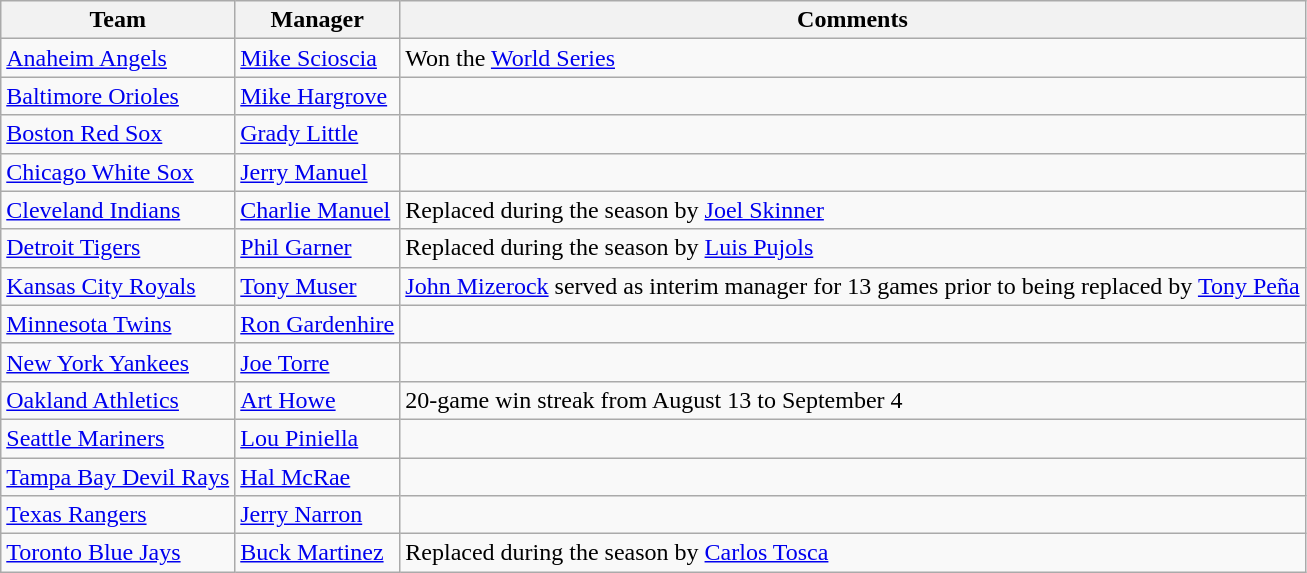<table class="wikitable">
<tr>
<th>Team</th>
<th>Manager</th>
<th>Comments</th>
</tr>
<tr>
<td><a href='#'>Anaheim Angels</a></td>
<td><a href='#'>Mike Scioscia</a></td>
<td>Won the <a href='#'>World Series</a></td>
</tr>
<tr>
<td><a href='#'>Baltimore Orioles</a></td>
<td><a href='#'>Mike Hargrove</a></td>
<td></td>
</tr>
<tr>
<td><a href='#'>Boston Red Sox</a></td>
<td><a href='#'>Grady Little</a></td>
<td></td>
</tr>
<tr>
<td><a href='#'>Chicago White Sox</a></td>
<td><a href='#'>Jerry Manuel</a></td>
<td></td>
</tr>
<tr>
<td><a href='#'>Cleveland Indians</a></td>
<td><a href='#'>Charlie Manuel</a></td>
<td>Replaced during the season by <a href='#'>Joel Skinner</a></td>
</tr>
<tr>
<td><a href='#'>Detroit Tigers</a></td>
<td><a href='#'>Phil Garner</a></td>
<td>Replaced during the season by <a href='#'>Luis Pujols</a></td>
</tr>
<tr>
<td><a href='#'>Kansas City Royals</a></td>
<td><a href='#'>Tony Muser</a></td>
<td><a href='#'>John Mizerock</a> served as interim manager for 13 games prior to being replaced by <a href='#'>Tony Peña</a></td>
</tr>
<tr>
<td><a href='#'>Minnesota Twins</a></td>
<td><a href='#'>Ron Gardenhire</a></td>
<td></td>
</tr>
<tr>
<td><a href='#'>New York Yankees</a></td>
<td><a href='#'>Joe Torre</a></td>
<td></td>
</tr>
<tr>
<td><a href='#'>Oakland Athletics</a></td>
<td><a href='#'>Art Howe</a></td>
<td>20-game win streak from August 13 to September 4</td>
</tr>
<tr>
<td><a href='#'>Seattle Mariners</a></td>
<td><a href='#'>Lou Piniella</a></td>
<td></td>
</tr>
<tr>
<td><a href='#'>Tampa Bay Devil Rays</a></td>
<td><a href='#'>Hal McRae</a></td>
<td></td>
</tr>
<tr>
<td><a href='#'>Texas Rangers</a></td>
<td><a href='#'>Jerry Narron</a></td>
<td></td>
</tr>
<tr>
<td><a href='#'>Toronto Blue Jays</a></td>
<td><a href='#'>Buck Martinez</a></td>
<td>Replaced during the season by <a href='#'>Carlos Tosca</a></td>
</tr>
</table>
